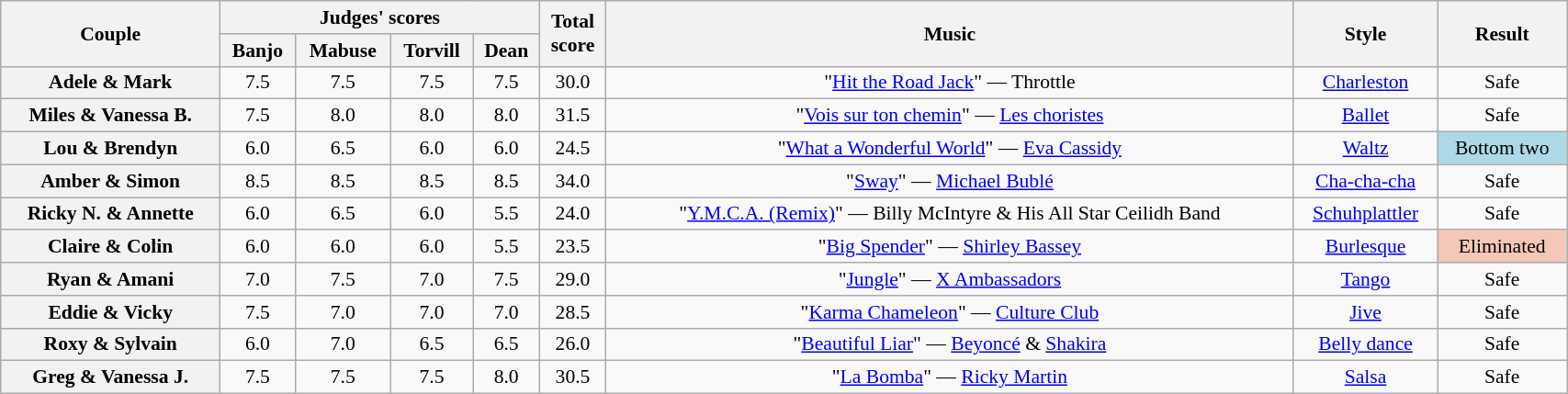<table class="wikitable sortable" style="text-align:center; font-size:90%; width:90%">
<tr>
<th scope="col" rowspan=2>Couple</th>
<th scope="col" colspan=4 class="unsortable">Judges' scores</th>
<th scope="col" rowspan=2>Total<br>score</th>
<th scope="col" rowspan=2 class="unsortable">Music</th>
<th scope="col" rowspan="2" class="unsortable">Style</th>
<th scope="col" rowspan=2 class="unsortable">Result</th>
</tr>
<tr>
<th class="unsortable">Banjo</th>
<th class="unsortable">Mabuse</th>
<th class="unsortable">Torvill</th>
<th class="unsortable">Dean</th>
</tr>
<tr>
<th scope="row">Adele & Mark</th>
<td>7.5</td>
<td>7.5</td>
<td>7.5</td>
<td>7.5</td>
<td>30.0</td>
<td>"<a href='#'>Hit the Road Jack</a>" — Throttle</td>
<td><a href='#'>Charleston</a></td>
<td>Safe</td>
</tr>
<tr>
<th scope="row">Miles & Vanessa B.</th>
<td>7.5</td>
<td>8.0</td>
<td>8.0</td>
<td>8.0</td>
<td>31.5</td>
<td>"<a href='#'>Vois sur ton chemin</a>" — <a href='#'>Les choristes</a></td>
<td><a href='#'>Ballet</a></td>
<td>Safe</td>
</tr>
<tr>
<th scope="row">Lou & Brendyn</th>
<td>6.0</td>
<td>6.5</td>
<td>6.0</td>
<td>6.0</td>
<td>24.5</td>
<td>"<a href='#'>What a Wonderful World</a>" — <a href='#'>Eva Cassidy</a></td>
<td><a href='#'>Waltz</a></td>
<td bgcolor="lightblue">Bottom two</td>
</tr>
<tr>
<th scope="row">Amber & Simon</th>
<td>8.5</td>
<td>8.5</td>
<td>8.5</td>
<td>8.5</td>
<td>34.0</td>
<td>"<a href='#'>Sway</a>" — <a href='#'>Michael Bublé</a></td>
<td><a href='#'>Cha-cha-cha</a></td>
<td>Safe</td>
</tr>
<tr>
<th scope="row">Ricky N. & Annette</th>
<td>6.0</td>
<td>6.5</td>
<td>6.0</td>
<td>5.5</td>
<td>24.0</td>
<td>"<a href='#'>Y.M.C.A. (Remix)</a>" — Billy McIntyre & His All Star Ceilidh Band</td>
<td><a href='#'>Schuhplattler</a></td>
<td>Safe</td>
</tr>
<tr>
<th scope="row">Claire & Colin</th>
<td>6.0</td>
<td>6.0</td>
<td>6.0</td>
<td>5.5</td>
<td>23.5</td>
<td>"<a href='#'>Big Spender</a>" — <a href='#'>Shirley Bassey</a></td>
<td><a href='#'>Burlesque</a></td>
<td bgcolor="#f4c7b8">Eliminated</td>
</tr>
<tr>
<th scope="row">Ryan & Amani</th>
<td>7.0</td>
<td>7.5</td>
<td>7.0</td>
<td>7.5</td>
<td>29.0</td>
<td>"<a href='#'>Jungle</a>" — <a href='#'>X Ambassadors</a></td>
<td><a href='#'>Tango</a></td>
<td>Safe</td>
</tr>
<tr>
<th scope="row">Eddie & Vicky</th>
<td>7.5</td>
<td>7.0</td>
<td>7.0</td>
<td>7.0</td>
<td>28.5</td>
<td>"<a href='#'>Karma Chameleon</a>" — <a href='#'>Culture Club</a></td>
<td><a href='#'>Jive</a></td>
<td>Safe</td>
</tr>
<tr>
<th scope="row">Roxy & Sylvain</th>
<td>6.0</td>
<td>7.0</td>
<td>6.5</td>
<td>6.5</td>
<td>26.0</td>
<td>"<a href='#'>Beautiful Liar</a>" — <a href='#'>Beyoncé</a> & <a href='#'>Shakira</a></td>
<td><a href='#'>Belly dance</a></td>
<td>Safe</td>
</tr>
<tr>
<th scope="row">Greg & Vanessa J.</th>
<td>7.5</td>
<td>7.5</td>
<td>7.5</td>
<td>8.0</td>
<td>30.5</td>
<td>"<a href='#'>La Bomba</a>" — <a href='#'>Ricky Martin</a></td>
<td><a href='#'>Salsa</a></td>
<td>Safe</td>
</tr>
</table>
